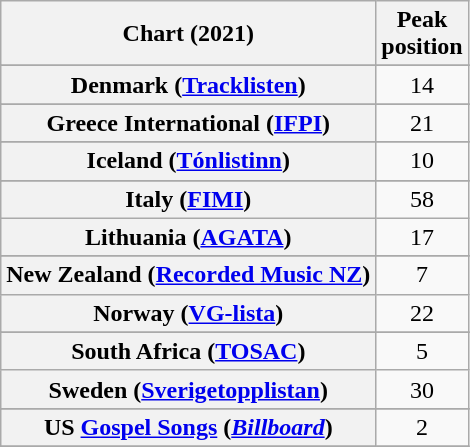<table class="wikitable sortable plainrowheaders" style="text-align:center">
<tr>
<th scope="col">Chart (2021)</th>
<th scope="col">Peak<br>position</th>
</tr>
<tr>
</tr>
<tr>
</tr>
<tr>
</tr>
<tr>
</tr>
<tr>
<th scope="row">Denmark (<a href='#'>Tracklisten</a>)</th>
<td>14</td>
</tr>
<tr>
</tr>
<tr>
</tr>
<tr>
<th scope="row">Greece International (<a href='#'>IFPI</a>)</th>
<td>21</td>
</tr>
<tr>
</tr>
<tr>
<th scope="row">Iceland (<a href='#'>Tónlistinn</a>)</th>
<td>10</td>
</tr>
<tr>
</tr>
<tr>
<th scope="row">Italy (<a href='#'>FIMI</a>)</th>
<td>58</td>
</tr>
<tr>
<th scope="row">Lithuania (<a href='#'>AGATA</a>)</th>
<td>17</td>
</tr>
<tr>
</tr>
<tr>
<th scope="row">New Zealand (<a href='#'>Recorded Music NZ</a>)</th>
<td>7</td>
</tr>
<tr>
<th scope="row">Norway (<a href='#'>VG-lista</a>)</th>
<td>22</td>
</tr>
<tr>
</tr>
<tr>
</tr>
<tr>
<th scope="row">South Africa (<a href='#'>TOSAC</a>)</th>
<td>5</td>
</tr>
<tr>
<th scope="row">Sweden (<a href='#'>Sverigetopplistan</a>)</th>
<td>30</td>
</tr>
<tr>
</tr>
<tr>
</tr>
<tr>
</tr>
<tr>
</tr>
<tr>
</tr>
<tr>
<th scope="row">US <a href='#'>Gospel Songs</a> (<em><a href='#'>Billboard</a></em>)</th>
<td>2</td>
</tr>
<tr>
</tr>
</table>
